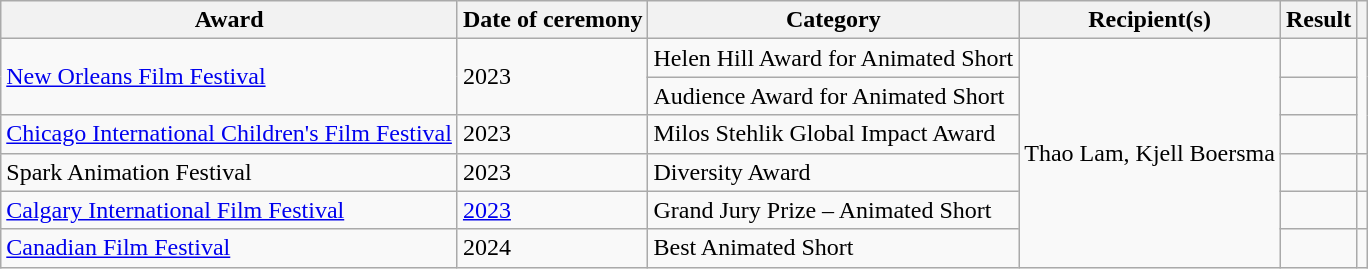<table class="wikitable plainrowheaders sortable">
<tr>
<th scope="col">Award</th>
<th scope="col">Date of ceremony</th>
<th scope="col">Category</th>
<th scope="col">Recipient(s)</th>
<th scope="col">Result</th>
<th scope="col" class="unsortable"></th>
</tr>
<tr>
<td rowspan=2><a href='#'>New Orleans Film Festival</a></td>
<td rowspan=2>2023</td>
<td>Helen Hill Award for Animated Short</td>
<td rowspan=6>Thao Lam, Kjell Boersma</td>
<td></td>
<td rowspan=3></td>
</tr>
<tr>
<td>Audience Award for Animated Short</td>
<td></td>
</tr>
<tr>
<td><a href='#'>Chicago International Children's Film Festival</a></td>
<td>2023</td>
<td>Milos Stehlik Global Impact Award</td>
<td></td>
</tr>
<tr>
<td>Spark Animation Festival</td>
<td>2023</td>
<td>Diversity Award</td>
<td></td>
<td></td>
</tr>
<tr>
<td><a href='#'>Calgary International Film Festival</a></td>
<td><a href='#'>2023</a></td>
<td>Grand Jury Prize – Animated Short</td>
<td></td>
<td></td>
</tr>
<tr>
<td><a href='#'>Canadian Film Festival</a></td>
<td>2024</td>
<td>Best Animated Short</td>
<td></td>
<td></td>
</tr>
</table>
